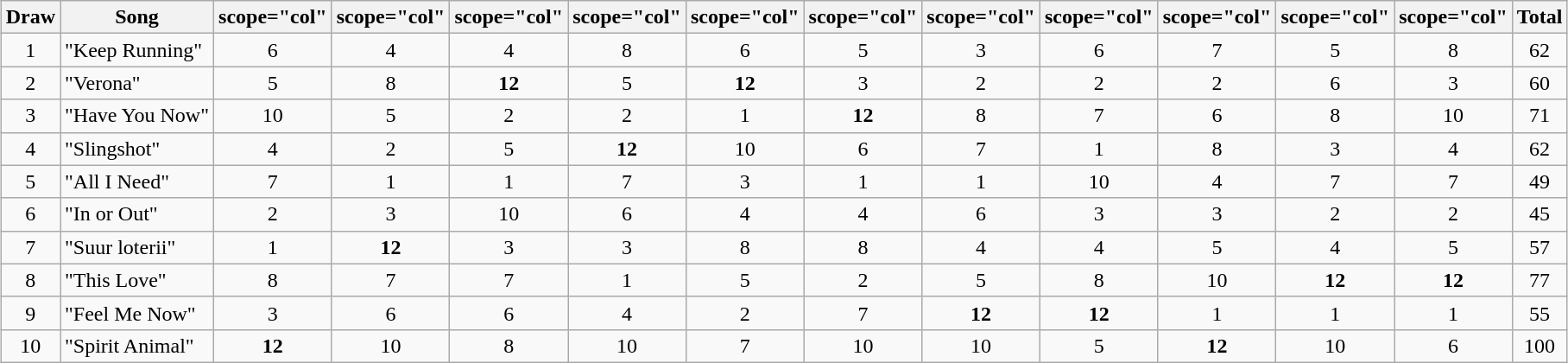<table class="wikitable collapsible" style="margin: 1em auto 1em auto; text-align:center;">
<tr>
<th>Draw</th>
<th>Song</th>
<th>scope="col" </th>
<th>scope="col" </th>
<th>scope="col" </th>
<th>scope="col" </th>
<th>scope="col" </th>
<th>scope="col" </th>
<th>scope="col" </th>
<th>scope="col" </th>
<th>scope="col" </th>
<th>scope="col" </th>
<th>scope="col" </th>
<th>Total</th>
</tr>
<tr>
<td>1</td>
<td align="left">"Keep Running"</td>
<td>6</td>
<td>4</td>
<td>4</td>
<td>8</td>
<td>6</td>
<td>5</td>
<td>3</td>
<td>6</td>
<td>7</td>
<td>5</td>
<td>8</td>
<td>62</td>
</tr>
<tr>
<td>2</td>
<td align="left">"Verona"</td>
<td>5</td>
<td>8</td>
<td><strong>12</strong></td>
<td>5</td>
<td><strong>12</strong></td>
<td>3</td>
<td>2</td>
<td>2</td>
<td>2</td>
<td>6</td>
<td>3</td>
<td>60</td>
</tr>
<tr>
<td>3</td>
<td align="left">"Have You Now"</td>
<td>10</td>
<td>5</td>
<td>2</td>
<td>2</td>
<td>1</td>
<td><strong>12</strong></td>
<td>8</td>
<td>7</td>
<td>6</td>
<td>8</td>
<td>10</td>
<td>71</td>
</tr>
<tr>
<td>4</td>
<td align="left">"Slingshot"</td>
<td>4</td>
<td>2</td>
<td>5</td>
<td><strong>12</strong></td>
<td>10</td>
<td>6</td>
<td>7</td>
<td>1</td>
<td>8</td>
<td>3</td>
<td>4</td>
<td>62</td>
</tr>
<tr>
<td>5</td>
<td align="left">"All I Need"</td>
<td>7</td>
<td>1</td>
<td>1</td>
<td>7</td>
<td>3</td>
<td>1</td>
<td>1</td>
<td>10</td>
<td>4</td>
<td>7</td>
<td>7</td>
<td>49</td>
</tr>
<tr>
<td>6</td>
<td align="left">"In or Out"</td>
<td>2</td>
<td>3</td>
<td>10</td>
<td>6</td>
<td>4</td>
<td>4</td>
<td>6</td>
<td>3</td>
<td>3</td>
<td>2</td>
<td>2</td>
<td>45</td>
</tr>
<tr>
<td>7</td>
<td align="left">"Suur loterii"</td>
<td>1</td>
<td><strong>12</strong></td>
<td>3</td>
<td>3</td>
<td>8</td>
<td>8</td>
<td>4</td>
<td>4</td>
<td>5</td>
<td>4</td>
<td>5</td>
<td>57</td>
</tr>
<tr>
<td>8</td>
<td align="left">"This Love"</td>
<td>8</td>
<td>7</td>
<td>7</td>
<td>1</td>
<td>5</td>
<td>2</td>
<td>5</td>
<td>8</td>
<td>10</td>
<td><strong>12</strong></td>
<td><strong>12</strong></td>
<td>77</td>
</tr>
<tr>
<td>9</td>
<td align="left">"Feel Me Now"</td>
<td>3</td>
<td>6</td>
<td>6</td>
<td>4</td>
<td>2</td>
<td>7</td>
<td><strong>12</strong></td>
<td><strong>12</strong></td>
<td>1</td>
<td>1</td>
<td>1</td>
<td>55</td>
</tr>
<tr>
<td>10</td>
<td align="left">"Spirit Animal"</td>
<td><strong>12</strong></td>
<td>10</td>
<td>8</td>
<td>10</td>
<td>7</td>
<td>10</td>
<td>10</td>
<td>5</td>
<td><strong>12</strong></td>
<td>10</td>
<td>6</td>
<td>100</td>
</tr>
</table>
